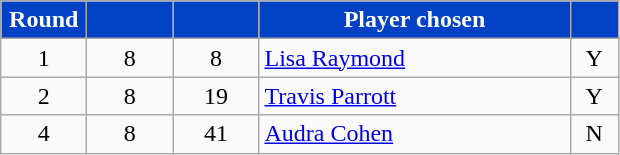<table class="wikitable" style="text-align:left">
<tr>
<th style="background:#0141C5; color:white" width="50px">Round</th>
<th style="background:#0141C5; color:white" width="50px"></th>
<th style="background:#0141C5; color:white" width="50px"></th>
<th style="background:#0141C5; color:white" width="200px">Player chosen</th>
<th style="background:#0141C5; color:white" width="25px"></th>
</tr>
<tr>
<td style="text-align:center">1</td>
<td style="text-align:center">8</td>
<td style="text-align:center">8</td>
<td> <a href='#'>Lisa Raymond</a></td>
<td style="text-align:center">Y</td>
</tr>
<tr>
<td style="text-align:center">2</td>
<td style="text-align:center">8</td>
<td style="text-align:center">19</td>
<td> <a href='#'>Travis Parrott</a></td>
<td style="text-align:center">Y</td>
</tr>
<tr>
<td style="text-align:center">4</td>
<td style="text-align:center">8</td>
<td style="text-align:center">41</td>
<td> <a href='#'>Audra Cohen</a></td>
<td style="text-align:center">N</td>
</tr>
</table>
